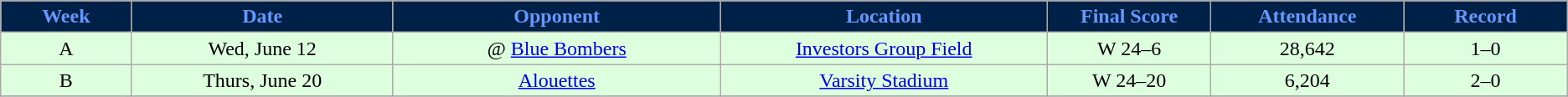<table class="wikitable sortable">
<tr>
<th style="background:#002147;color:#6699FF;" width="4%">Week</th>
<th style="background:#002147;color:#6699FF;" width="8%">Date</th>
<th style="background:#002147;color:#6699FF;" width="10%">Opponent</th>
<th style="background:#002147;color:#6699FF;" width="10%">Location</th>
<th style="background:#002147;color:#6699FF;" width="5%">Final Score</th>
<th style="background:#002147;color:#6699FF;" width="5%">Attendance</th>
<th style="background:#002147;color:#6699FF;" width="5%">Record</th>
</tr>
<tr align="center" bgcolor="#ddffdd">
<td>A</td>
<td>Wed, June 12</td>
<td>@ <a href='#'>Blue Bombers</a></td>
<td><a href='#'>Investors Group Field</a></td>
<td>W 24–6</td>
<td>28,642</td>
<td>1–0</td>
</tr>
<tr align="center" bgcolor="#ddffdd">
<td>B</td>
<td>Thurs, June 20</td>
<td><a href='#'>Alouettes</a></td>
<td><a href='#'>Varsity Stadium</a></td>
<td>W 24–20</td>
<td>6,204</td>
<td>2–0</td>
</tr>
<tr>
</tr>
</table>
